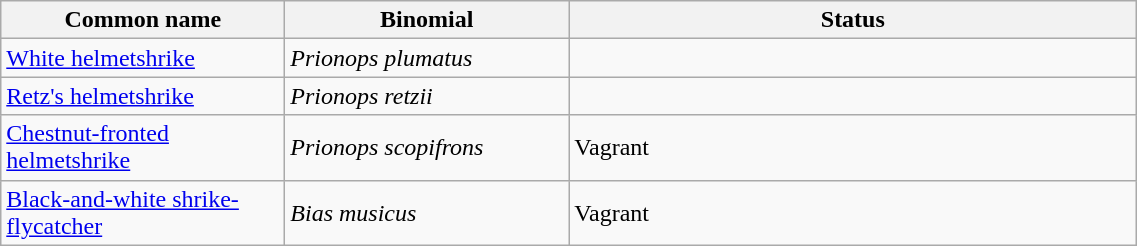<table width=60% class="wikitable">
<tr>
<th width=25%>Common name</th>
<th width=25%>Binomial</th>
<th width=50%>Status</th>
</tr>
<tr>
<td><a href='#'>White helmetshrike</a></td>
<td><em>Prionops plumatus</em></td>
<td></td>
</tr>
<tr>
<td><a href='#'>Retz's helmetshrike</a></td>
<td><em>Prionops retzii</em></td>
<td></td>
</tr>
<tr>
<td><a href='#'>Chestnut-fronted helmetshrike</a></td>
<td><em>Prionops scopifrons</em></td>
<td>Vagrant</td>
</tr>
<tr>
<td><a href='#'>Black-and-white shrike-flycatcher</a></td>
<td><em>Bias musicus</em></td>
<td>Vagrant</td>
</tr>
</table>
